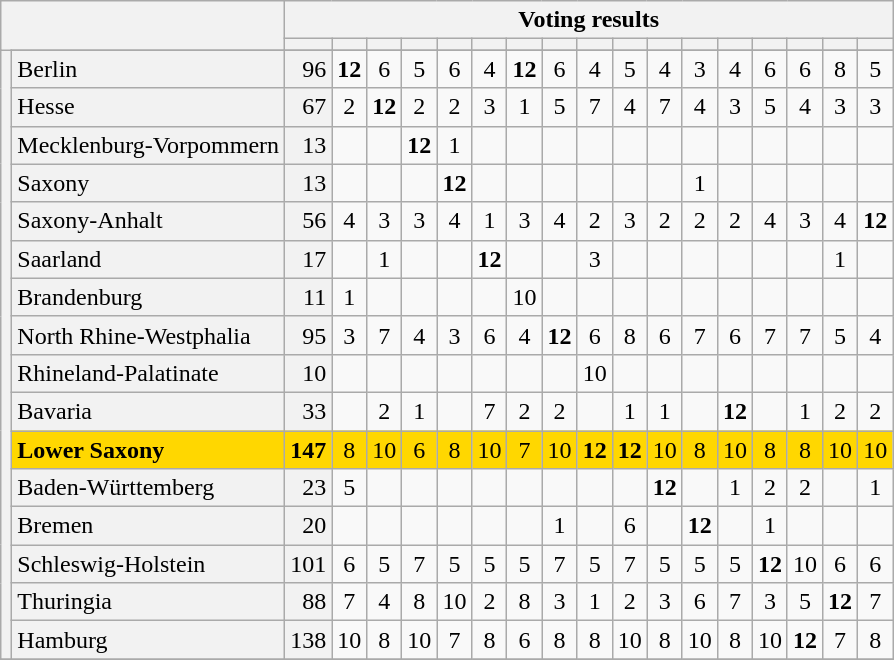<table class="wikitable" border="1" style="text-align:center;">
<tr>
<th colspan="2" rowspan="2"></th>
<th colspan="43">Voting results</th>
</tr>
<tr>
<th style="vertical-align: bottom;"></th>
<th style="vertical-align: bottom;"></th>
<th style="vertical-align: bottom;"></th>
<th style="vertical-align: bottom;"></th>
<th style="vertical-align: bottom;"></th>
<th style="vertical-align: bottom;"></th>
<th style="vertical-align: bottom;"></th>
<th style="vertical-align: bottom;"></th>
<th style="vertical-align: bottom;"></th>
<th style="vertical-align: bottom;"></th>
<th style="vertical-align: bottom;"></th>
<th style="vertical-align: bottom;"></th>
<th style="vertical-align: bottom;"></th>
<th style="vertical-align: bottom;"></th>
<th style="vertical-align: bottom;"></th>
<th style="vertical-align: bottom;"></th>
<th style="vertical-align: bottom;"></th>
</tr>
<tr>
<th rowspan="17"></th>
</tr>
<tr>
<td style="text-align:left; background:#f2f2f2;">Berlin</td>
<td style="text-align:right; background:#f2f2f2;">96</td>
<td><strong>12</strong></td>
<td>6</td>
<td>5</td>
<td>6</td>
<td>4</td>
<td><strong>12</strong></td>
<td>6</td>
<td>4</td>
<td>5</td>
<td>4</td>
<td>3</td>
<td>4</td>
<td>6</td>
<td>6</td>
<td>8</td>
<td>5</td>
</tr>
<tr>
<td style="text-align:left; background:#f2f2f2;">Hesse</td>
<td style="text-align:right; background:#f2f2f2;">67</td>
<td>2</td>
<td><strong>12</strong></td>
<td>2</td>
<td>2</td>
<td>3</td>
<td>1</td>
<td>5</td>
<td>7</td>
<td>4</td>
<td>7</td>
<td>4</td>
<td>3</td>
<td>5</td>
<td>4</td>
<td>3</td>
<td>3</td>
</tr>
<tr>
<td style="text-align:left; background:#f2f2f2;">Mecklenburg-Vorpommern</td>
<td style="text-align:right; background:#f2f2f2;">13</td>
<td></td>
<td></td>
<td><strong>12</strong></td>
<td>1</td>
<td></td>
<td></td>
<td></td>
<td></td>
<td></td>
<td></td>
<td></td>
<td></td>
<td></td>
<td></td>
<td></td>
<td></td>
</tr>
<tr>
<td style="text-align:left; background:#f2f2f2;">Saxony</td>
<td style="text-align:right; background:#f2f2f2;">13</td>
<td></td>
<td></td>
<td></td>
<td><strong>12</strong></td>
<td></td>
<td></td>
<td></td>
<td></td>
<td></td>
<td></td>
<td>1</td>
<td></td>
<td></td>
<td></td>
<td></td>
<td></td>
</tr>
<tr>
<td style="text-align:left; background:#f2f2f2;">Saxony-Anhalt</td>
<td style="text-align:right; background:#f2f2f2;">56</td>
<td>4</td>
<td>3</td>
<td>3</td>
<td>4</td>
<td>1</td>
<td>3</td>
<td>4</td>
<td>2</td>
<td>3</td>
<td>2</td>
<td>2</td>
<td>2</td>
<td>4</td>
<td>3</td>
<td>4</td>
<td><strong>12</strong></td>
</tr>
<tr>
<td style="text-align:left; background:#f2f2f2;">Saarland</td>
<td style="text-align:right; background:#f2f2f2;">17</td>
<td></td>
<td>1</td>
<td></td>
<td></td>
<td><strong>12</strong></td>
<td></td>
<td></td>
<td>3</td>
<td></td>
<td></td>
<td></td>
<td></td>
<td></td>
<td></td>
<td>1</td>
<td></td>
</tr>
<tr>
<td style="text-align:left; background:#f2f2f2;">Brandenburg</td>
<td style="text-align:right; background:#f2f2f2;">11</td>
<td>1</td>
<td></td>
<td></td>
<td></td>
<td></td>
<td>10</td>
<td></td>
<td></td>
<td></td>
<td></td>
<td></td>
<td></td>
<td></td>
<td></td>
<td></td>
<td></td>
</tr>
<tr>
<td style="text-align:left; background:#f2f2f2;">North Rhine-Westphalia</td>
<td style="text-align:right; background:#f2f2f2;">95</td>
<td>3</td>
<td>7</td>
<td>4</td>
<td>3</td>
<td>6</td>
<td>4</td>
<td><strong>12</strong></td>
<td>6</td>
<td>8</td>
<td>6</td>
<td>7</td>
<td>6</td>
<td>7</td>
<td>7</td>
<td>5</td>
<td>4</td>
</tr>
<tr>
<td style="text-align:left; background:#f2f2f2;">Rhineland-Palatinate</td>
<td style="text-align:right; background:#f2f2f2;">10</td>
<td></td>
<td></td>
<td></td>
<td></td>
<td></td>
<td></td>
<td></td>
<td>10</td>
<td></td>
<td></td>
<td></td>
<td></td>
<td></td>
<td></td>
<td></td>
<td></td>
</tr>
<tr>
<td style="text-align:left; background:#f2f2f2;">Bavaria</td>
<td style="text-align:right; background:#f2f2f2;">33</td>
<td></td>
<td>2</td>
<td>1</td>
<td></td>
<td>7</td>
<td>2</td>
<td>2</td>
<td></td>
<td>1</td>
<td>1</td>
<td></td>
<td><strong>12</strong></td>
<td></td>
<td>1</td>
<td>2</td>
<td>2</td>
</tr>
<tr style="background: gold;">
<td style="text-align:left;"><strong>Lower Saxony</strong></td>
<td style="text-align:right;"><strong>147</strong></td>
<td>8</td>
<td>10</td>
<td>6</td>
<td>8</td>
<td>10</td>
<td>7</td>
<td>10</td>
<td><strong>12</strong></td>
<td><strong>12</strong></td>
<td>10</td>
<td>8</td>
<td>10</td>
<td>8</td>
<td>8</td>
<td>10</td>
<td>10</td>
</tr>
<tr>
<td style="text-align:left; background:#f2f2f2;">Baden-Württemberg</td>
<td style="text-align:right; background:#f2f2f2;">23</td>
<td>5</td>
<td></td>
<td></td>
<td></td>
<td></td>
<td></td>
<td></td>
<td></td>
<td></td>
<td><strong>12</strong></td>
<td></td>
<td>1</td>
<td>2</td>
<td>2</td>
<td></td>
<td>1</td>
</tr>
<tr>
<td style="text-align:left; background:#f2f2f2;">Bremen</td>
<td style="text-align:right; background:#f2f2f2;">20</td>
<td></td>
<td></td>
<td></td>
<td></td>
<td></td>
<td></td>
<td>1</td>
<td></td>
<td>6</td>
<td></td>
<td><strong>12</strong></td>
<td></td>
<td>1</td>
<td></td>
<td></td>
<td></td>
</tr>
<tr>
<td style="text-align:left; background:#f2f2f2;">Schleswig-Holstein</td>
<td style="text-align:right; background:#f2f2f2;">101</td>
<td>6</td>
<td>5</td>
<td>7</td>
<td>5</td>
<td>5</td>
<td>5</td>
<td>7</td>
<td>5</td>
<td>7</td>
<td>5</td>
<td>5</td>
<td>5</td>
<td><strong>12</strong></td>
<td>10</td>
<td>6</td>
<td>6</td>
</tr>
<tr>
<td style="text-align:left; background:#f2f2f2;">Thuringia</td>
<td style="text-align:right; background:#f2f2f2;">88</td>
<td>7</td>
<td>4</td>
<td>8</td>
<td>10</td>
<td>2</td>
<td>8</td>
<td>3</td>
<td>1</td>
<td>2</td>
<td>3</td>
<td>6</td>
<td>7</td>
<td>3</td>
<td>5</td>
<td><strong>12</strong></td>
<td>7</td>
</tr>
<tr>
<td style="text-align:left; background:#f2f2f2;">Hamburg</td>
<td style="text-align:right; background:#f2f2f2;">138</td>
<td>10</td>
<td>8</td>
<td>10</td>
<td>7</td>
<td>8</td>
<td>6</td>
<td>8</td>
<td>8</td>
<td>10</td>
<td>8</td>
<td>10</td>
<td>8</td>
<td>10</td>
<td><strong>12</strong></td>
<td>7</td>
<td>8</td>
</tr>
<tr>
</tr>
</table>
